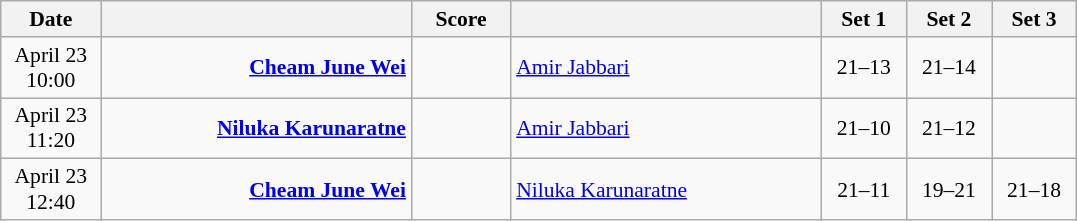<table class="wikitable" style="text-align: center; font-size:90%">
<tr>
<th width="60">Date</th>
<th align="right" width="200"></th>
<th width="60">Score</th>
<th align="left" width="200"></th>
<th width="50">Set 1</th>
<th width="50">Set 2</th>
<th width="50">Set 3</th>
</tr>
<tr>
<td>April 23<br>10:00</td>
<td align="right"><strong><a href='#'>Cheam June Wei</a></strong> </td>
<td align="center"></td>
<td align="left"> <a href='#'>Amir Jabbari</a></td>
<td>21–13</td>
<td>21–14</td>
<td></td>
</tr>
<tr>
<td>April 23<br>11:20</td>
<td align="right"><strong><a href='#'>Niluka Karunaratne</a></strong> </td>
<td align="center"></td>
<td align="left"> <a href='#'>Amir Jabbari</a></td>
<td>21–10</td>
<td>21–12</td>
<td></td>
</tr>
<tr>
<td>April 23<br>12:40</td>
<td align="right"><strong><a href='#'>Cheam June Wei</a> </strong></td>
<td align="center"></td>
<td align="left"> <a href='#'>Niluka Karunaratne</a></td>
<td>21–11</td>
<td>19–21</td>
<td>21–18</td>
</tr>
</table>
